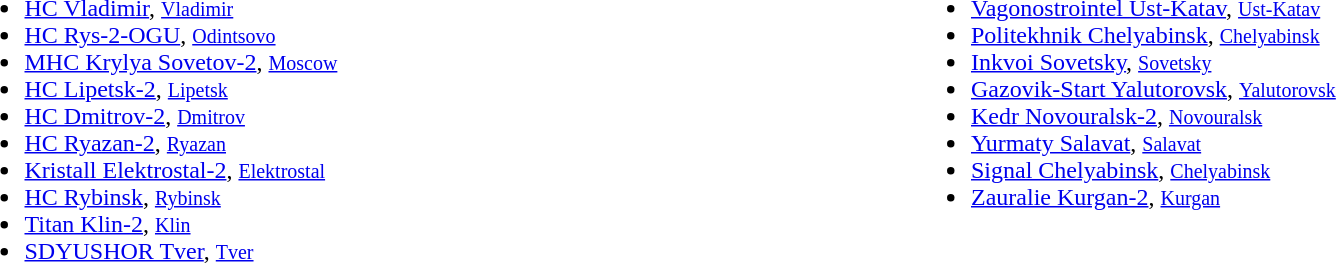<table width="100%">
<tr>
<td valign="top" width="50%" align="left"><br><ul><li><a href='#'>HC Vladimir</a>, <small><a href='#'>Vladimir</a></small></li><li><a href='#'>HC Rys-2-OGU</a>, <small><a href='#'>Odintsovo</a></small></li><li><a href='#'>MHC Krylya Sovetov-2</a>, <small><a href='#'>Moscow</a></small></li><li><a href='#'>HC Lipetsk-2</a>, <small><a href='#'>Lipetsk</a></small></li><li><a href='#'>HC Dmitrov-2</a>, <small><a href='#'>Dmitrov</a></small></li><li><a href='#'>HC Ryazan-2</a>, <small><a href='#'>Ryazan</a></small></li><li><a href='#'>Kristall Elektrostal-2</a>, <small><a href='#'>Elektrostal</a></small></li><li><a href='#'>HC Rybinsk</a>, <small><a href='#'>Rybinsk</a></small></li><li><a href='#'>Titan Klin-2</a>, <small><a href='#'>Klin</a></small></li><li><a href='#'>SDYUSHOR Tver</a>, <small><a href='#'>Tver</a></small></li></ul></td>
<td valign="top" width="50%" align="left"><br><ul><li><a href='#'>Vagonostrointel Ust-Katav</a>, <small><a href='#'>Ust-Katav</a></small></li><li><a href='#'>Politekhnik Chelyabinsk</a>, <small><a href='#'>Chelyabinsk</a></small></li><li><a href='#'>Inkvoi Sovetsky</a>, <small><a href='#'>Sovetsky</a></small></li><li><a href='#'>Gazovik-Start Yalutorovsk</a>, <small><a href='#'>Yalutorovsk</a></small></li><li><a href='#'>Kedr Novouralsk-2</a>, <small><a href='#'>Novouralsk</a></small></li><li><a href='#'>Yurmaty Salavat</a>, <small><a href='#'>Salavat</a></small></li><li><a href='#'>Signal Chelyabinsk</a>, <small><a href='#'>Chelyabinsk</a></small></li><li><a href='#'>Zauralie Kurgan-2</a>, <small><a href='#'>Kurgan</a></small></li></ul></td>
</tr>
</table>
